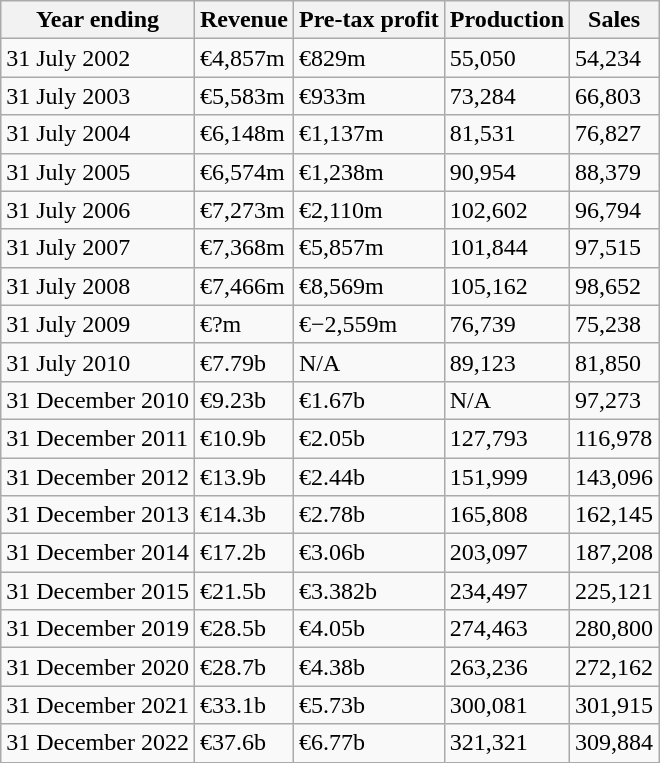<table class="wikitable">
<tr>
<th>Year ending</th>
<th>Revenue</th>
<th>Pre-tax profit</th>
<th>Production</th>
<th>Sales</th>
</tr>
<tr>
<td>31 July 2002</td>
<td>€4,857m</td>
<td>€829m</td>
<td>55,050</td>
<td>54,234</td>
</tr>
<tr>
<td>31 July 2003</td>
<td>€5,583m</td>
<td>€933m</td>
<td>73,284</td>
<td>66,803</td>
</tr>
<tr>
<td>31 July 2004</td>
<td>€6,148m</td>
<td>€1,137m</td>
<td>81,531</td>
<td>76,827</td>
</tr>
<tr>
<td>31 July 2005</td>
<td>€6,574m</td>
<td>€1,238m</td>
<td>90,954</td>
<td>88,379</td>
</tr>
<tr>
<td>31 July 2006</td>
<td>€7,273m</td>
<td>€2,110m</td>
<td>102,602</td>
<td>96,794</td>
</tr>
<tr>
<td>31 July 2007</td>
<td>€7,368m</td>
<td>€5,857m</td>
<td>101,844</td>
<td>97,515</td>
</tr>
<tr>
<td>31 July 2008</td>
<td>€7,466m</td>
<td>€8,569m</td>
<td>105,162</td>
<td>98,652</td>
</tr>
<tr>
<td>31 July 2009</td>
<td>€?m</td>
<td>€−2,559m</td>
<td>76,739</td>
<td>75,238</td>
</tr>
<tr>
<td>31 July 2010</td>
<td>€7.79b</td>
<td>N/A</td>
<td>89,123</td>
<td>81,850</td>
</tr>
<tr>
<td>31 December 2010</td>
<td>€9.23b</td>
<td>€1.67b</td>
<td>N/A</td>
<td>97,273</td>
</tr>
<tr>
<td>31 December 2011</td>
<td>€10.9b</td>
<td>€2.05b</td>
<td>127,793</td>
<td>116,978</td>
</tr>
<tr>
<td>31 December 2012</td>
<td>€13.9b</td>
<td>€2.44b</td>
<td>151,999</td>
<td>143,096</td>
</tr>
<tr>
<td>31 December 2013</td>
<td>€14.3b</td>
<td>€2.78b</td>
<td>165,808</td>
<td>162,145</td>
</tr>
<tr>
<td>31 December 2014</td>
<td>€17.2b</td>
<td>€3.06b</td>
<td>203,097</td>
<td>187,208</td>
</tr>
<tr>
<td>31 December 2015</td>
<td>€21.5b</td>
<td>€3.382b</td>
<td>234,497</td>
<td>225,121</td>
</tr>
<tr>
<td>31 December 2019</td>
<td>€28.5b</td>
<td>€4.05b</td>
<td>274,463</td>
<td>280,800</td>
</tr>
<tr>
<td>31 December 2020</td>
<td>€28.7b</td>
<td>€4.38b</td>
<td>263,236</td>
<td>272,162</td>
</tr>
<tr>
<td>31 December 2021</td>
<td>€33.1b</td>
<td>€5.73b</td>
<td>300,081</td>
<td>301,915</td>
</tr>
<tr>
<td>31 December 2022</td>
<td>€37.6b</td>
<td>€6.77b</td>
<td>321,321</td>
<td>309,884</td>
</tr>
</table>
